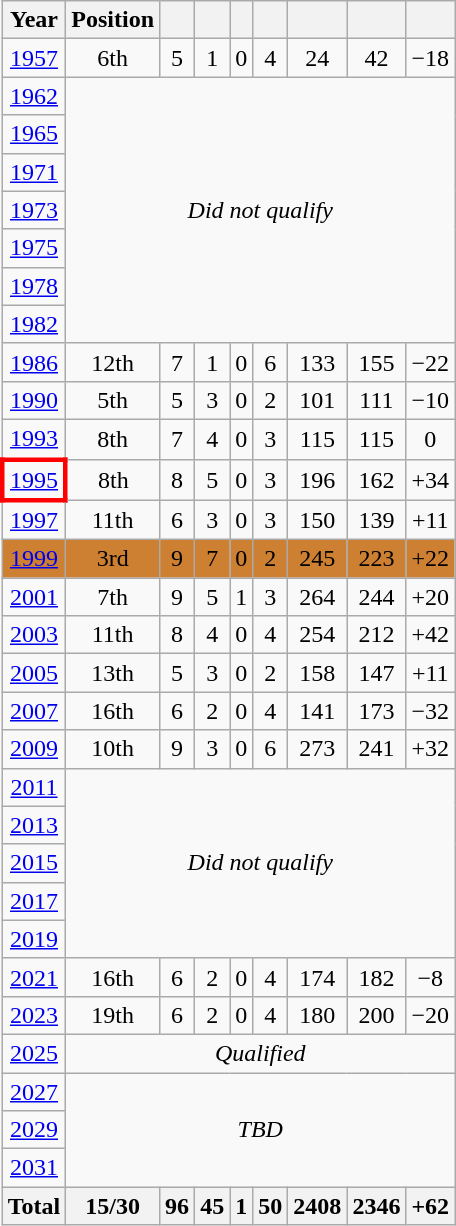<table class="wikitable" style="text-align: center;">
<tr>
<th>Year</th>
<th>Position</th>
<th></th>
<th></th>
<th></th>
<th></th>
<th></th>
<th></th>
<th></th>
</tr>
<tr>
<td> <a href='#'>1957</a></td>
<td>6th</td>
<td>5</td>
<td>1</td>
<td>0</td>
<td>4</td>
<td>24</td>
<td>42</td>
<td>−18</td>
</tr>
<tr>
<td> <a href='#'>1962</a></td>
<td colspan=8 rowspan=7><em>Did not qualify</em></td>
</tr>
<tr>
<td> <a href='#'>1965</a></td>
</tr>
<tr>
<td> <a href='#'>1971</a></td>
</tr>
<tr>
<td> <a href='#'>1973</a></td>
</tr>
<tr>
<td> <a href='#'>1975</a></td>
</tr>
<tr>
<td> <a href='#'>1978</a></td>
</tr>
<tr>
<td> <a href='#'>1982</a></td>
</tr>
<tr>
<td> <a href='#'>1986</a></td>
<td>12th</td>
<td>7</td>
<td>1</td>
<td>0</td>
<td>6</td>
<td>133</td>
<td>155</td>
<td>−22</td>
</tr>
<tr>
<td> <a href='#'>1990</a></td>
<td>5th</td>
<td>5</td>
<td>3</td>
<td>0</td>
<td>2</td>
<td>101</td>
<td>111</td>
<td>−10</td>
</tr>
<tr>
<td> <a href='#'>1993</a></td>
<td>8th</td>
<td>7</td>
<td>4</td>
<td>0</td>
<td>3</td>
<td>115</td>
<td>115</td>
<td>0</td>
</tr>
<tr>
<td style="border: 3px solid red"> <a href='#'>1995</a></td>
<td>8th</td>
<td>8</td>
<td>5</td>
<td>0</td>
<td>3</td>
<td>196</td>
<td>162</td>
<td>+34</td>
</tr>
<tr>
<td> <a href='#'>1997</a></td>
<td>11th</td>
<td>6</td>
<td>3</td>
<td>0</td>
<td>3</td>
<td>150</td>
<td>139</td>
<td>+11</td>
</tr>
<tr bgcolor=CD7F32>
<td> <a href='#'>1999</a></td>
<td>3rd</td>
<td>9</td>
<td>7</td>
<td>0</td>
<td>2</td>
<td>245</td>
<td>223</td>
<td>+22</td>
</tr>
<tr>
<td> <a href='#'>2001</a></td>
<td>7th</td>
<td>9</td>
<td>5</td>
<td>1</td>
<td>3</td>
<td>264</td>
<td>244</td>
<td>+20</td>
</tr>
<tr>
<td> <a href='#'>2003</a></td>
<td>11th</td>
<td>8</td>
<td>4</td>
<td>0</td>
<td>4</td>
<td>254</td>
<td>212</td>
<td>+42</td>
</tr>
<tr>
<td> <a href='#'>2005</a></td>
<td>13th</td>
<td>5</td>
<td>3</td>
<td>0</td>
<td>2</td>
<td>158</td>
<td>147</td>
<td>+11</td>
</tr>
<tr>
<td> <a href='#'>2007</a></td>
<td>16th</td>
<td>6</td>
<td>2</td>
<td>0</td>
<td>4</td>
<td>141</td>
<td>173</td>
<td>−32</td>
</tr>
<tr>
<td> <a href='#'>2009</a></td>
<td>10th</td>
<td>9</td>
<td>3</td>
<td>0</td>
<td>6</td>
<td>273</td>
<td>241</td>
<td>+32</td>
</tr>
<tr>
<td> <a href='#'>2011</a></td>
<td colspan=8 rowspan=5><em>Did not qualify</em></td>
</tr>
<tr>
<td> <a href='#'>2013</a></td>
</tr>
<tr>
<td> <a href='#'>2015</a></td>
</tr>
<tr>
<td> <a href='#'>2017</a></td>
</tr>
<tr>
<td> <a href='#'>2019</a></td>
</tr>
<tr>
<td> <a href='#'>2021</a></td>
<td>16th</td>
<td>6</td>
<td>2</td>
<td>0</td>
<td>4</td>
<td>174</td>
<td>182</td>
<td>−8</td>
</tr>
<tr>
<td> <a href='#'>2023</a></td>
<td>19th</td>
<td>6</td>
<td>2</td>
<td>0</td>
<td>4</td>
<td>180</td>
<td>200</td>
<td>−20</td>
</tr>
<tr>
<td> <a href='#'>2025</a></td>
<td colspan=8><em>Qualified</em></td>
</tr>
<tr>
<td> <a href='#'>2027</a></td>
<td colspan=8 rowspan=3><em>TBD</em></td>
</tr>
<tr>
<td> <a href='#'>2029</a></td>
</tr>
<tr>
<td> <a href='#'>2031</a></td>
</tr>
<tr>
<th>Total</th>
<th>15/30</th>
<th>96</th>
<th>45</th>
<th>1</th>
<th>50</th>
<th>2408</th>
<th>2346</th>
<th>+62</th>
</tr>
</table>
